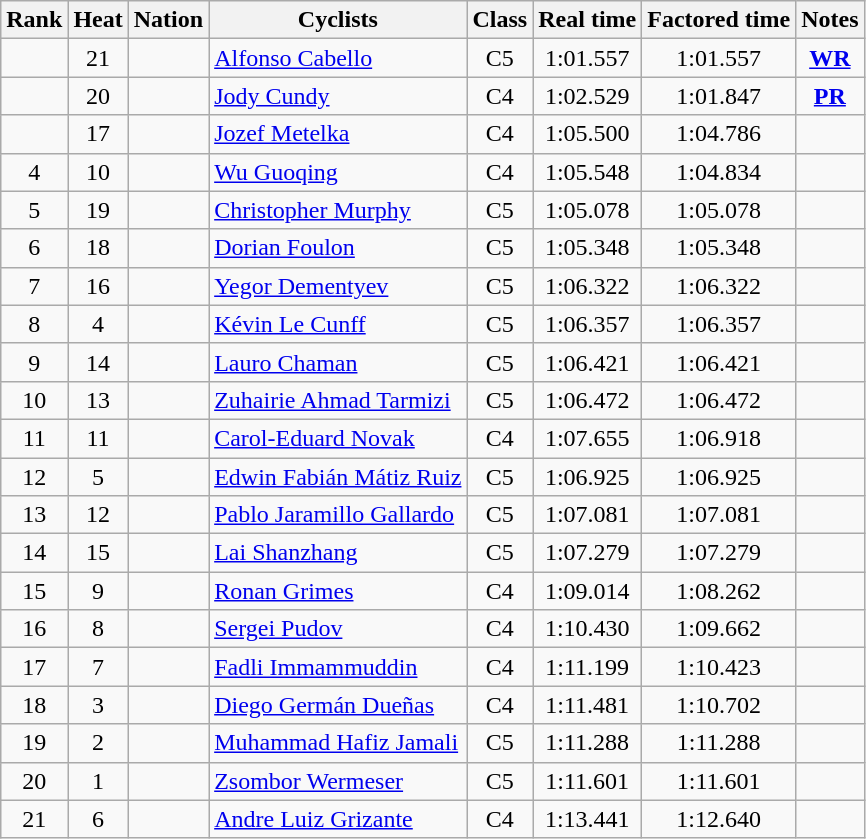<table class="wikitable sortable" style="text-align:center;">
<tr>
<th>Rank</th>
<th>Heat</th>
<th>Nation</th>
<th class="unsortable">Cyclists</th>
<th>Class</th>
<th>Real time</th>
<th>Factored time</th>
<th class="unsortable">Notes</th>
</tr>
<tr>
<td></td>
<td>21</td>
<td align=left></td>
<td align=left><a href='#'>Alfonso Cabello</a></td>
<td>C5</td>
<td>1:01.557</td>
<td>1:01.557</td>
<td><strong><a href='#'>WR</a></strong></td>
</tr>
<tr>
<td></td>
<td>20</td>
<td align=left></td>
<td align=left><a href='#'>Jody Cundy</a></td>
<td>C4</td>
<td>1:02.529</td>
<td>1:01.847</td>
<td><strong><a href='#'>PR</a></strong></td>
</tr>
<tr>
<td></td>
<td>17</td>
<td align=left></td>
<td align=left><a href='#'>Jozef Metelka</a></td>
<td>C4</td>
<td>1:05.500</td>
<td>1:04.786</td>
<td></td>
</tr>
<tr>
<td>4</td>
<td>10</td>
<td align=left></td>
<td align=left><a href='#'>Wu Guoqing</a></td>
<td>C4</td>
<td>1:05.548</td>
<td>1:04.834</td>
<td></td>
</tr>
<tr>
<td>5</td>
<td>19</td>
<td align=left></td>
<td align=left><a href='#'>Christopher Murphy</a></td>
<td>C5</td>
<td>1:05.078</td>
<td>1:05.078</td>
<td></td>
</tr>
<tr>
<td>6</td>
<td>18</td>
<td align=left></td>
<td align=left><a href='#'>Dorian Foulon</a></td>
<td>C5</td>
<td>1:05.348</td>
<td>1:05.348</td>
<td></td>
</tr>
<tr>
<td>7</td>
<td>16</td>
<td align=left></td>
<td align=left><a href='#'>Yegor Dementyev</a></td>
<td>C5</td>
<td>1:06.322</td>
<td>1:06.322</td>
<td></td>
</tr>
<tr>
<td>8</td>
<td>4</td>
<td align=left></td>
<td align=left><a href='#'>Kévin Le Cunff</a></td>
<td>C5</td>
<td>1:06.357</td>
<td>1:06.357</td>
<td></td>
</tr>
<tr>
<td>9</td>
<td>14</td>
<td align=left></td>
<td align=left><a href='#'>Lauro Chaman</a></td>
<td>C5</td>
<td>1:06.421</td>
<td>1:06.421</td>
<td></td>
</tr>
<tr>
<td>10</td>
<td>13</td>
<td align=left></td>
<td align=left><a href='#'>Zuhairie Ahmad Tarmizi</a></td>
<td>C5</td>
<td>1:06.472</td>
<td>1:06.472</td>
<td></td>
</tr>
<tr>
<td>11</td>
<td>11</td>
<td align=left></td>
<td align=left><a href='#'>Carol-Eduard Novak</a></td>
<td>C4</td>
<td>1:07.655</td>
<td>1:06.918</td>
<td></td>
</tr>
<tr>
<td>12</td>
<td>5</td>
<td align=left></td>
<td align=left><a href='#'>Edwin Fabián Mátiz Ruiz</a></td>
<td>C5</td>
<td>1:06.925</td>
<td>1:06.925</td>
<td></td>
</tr>
<tr>
<td>13</td>
<td>12</td>
<td align=left></td>
<td align=left><a href='#'>Pablo Jaramillo Gallardo</a></td>
<td>C5</td>
<td>1:07.081</td>
<td>1:07.081</td>
<td></td>
</tr>
<tr>
<td>14</td>
<td>15</td>
<td align=left></td>
<td align=left><a href='#'>Lai Shanzhang</a></td>
<td>C5</td>
<td>1:07.279</td>
<td>1:07.279</td>
<td></td>
</tr>
<tr>
<td>15</td>
<td>9</td>
<td align=left></td>
<td align=left><a href='#'>Ronan Grimes</a></td>
<td>C4</td>
<td>1:09.014</td>
<td>1:08.262</td>
<td></td>
</tr>
<tr>
<td>16</td>
<td>8</td>
<td align=left></td>
<td align=left><a href='#'>Sergei Pudov</a></td>
<td>C4</td>
<td>1:10.430</td>
<td>1:09.662</td>
<td></td>
</tr>
<tr>
<td>17</td>
<td>7</td>
<td align=left></td>
<td align=left><a href='#'>Fadli Immammuddin</a></td>
<td>C4</td>
<td>1:11.199</td>
<td>1:10.423</td>
<td></td>
</tr>
<tr>
<td>18</td>
<td>3</td>
<td align=left></td>
<td align=left><a href='#'>Diego Germán Dueñas</a></td>
<td>C4</td>
<td>1:11.481</td>
<td>1:10.702</td>
<td></td>
</tr>
<tr>
<td>19</td>
<td>2</td>
<td align=left></td>
<td align=left><a href='#'>Muhammad Hafiz Jamali</a></td>
<td>C5</td>
<td>1:11.288</td>
<td>1:11.288</td>
<td></td>
</tr>
<tr>
<td>20</td>
<td>1</td>
<td align=left></td>
<td align=left><a href='#'>Zsombor Wermeser</a></td>
<td>C5</td>
<td>1:11.601</td>
<td>1:11.601</td>
<td></td>
</tr>
<tr>
<td>21</td>
<td>6</td>
<td align=left></td>
<td align=left><a href='#'>Andre Luiz Grizante</a></td>
<td>C4</td>
<td>1:13.441</td>
<td>1:12.640</td>
<td></td>
</tr>
</table>
